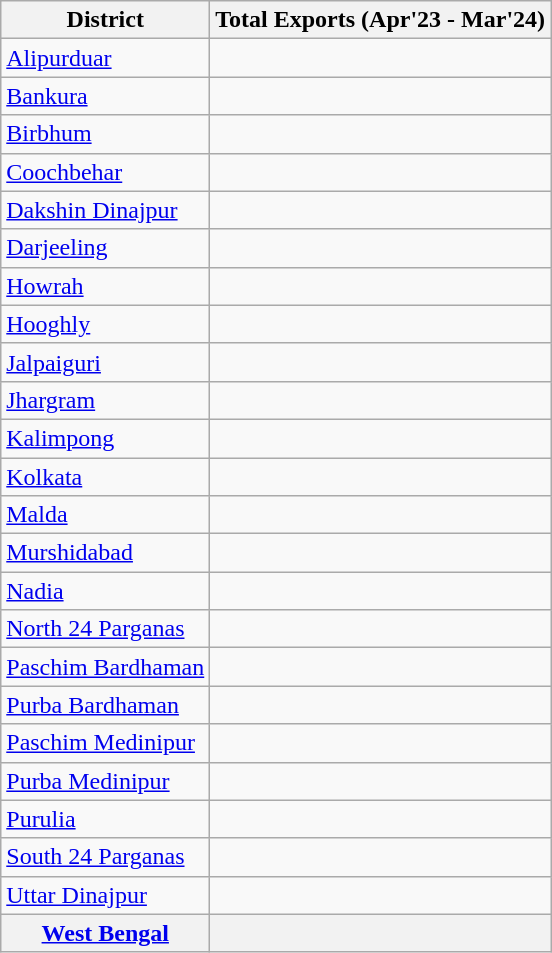<table class="wikitable sortable">
<tr>
<th>District</th>
<th>Total Exports (Apr'23 - Mar'24)</th>
</tr>
<tr>
<td><a href='#'>Alipurduar</a></td>
<td></td>
</tr>
<tr>
<td><a href='#'>Bankura</a></td>
<td></td>
</tr>
<tr>
<td><a href='#'>Birbhum</a></td>
<td></td>
</tr>
<tr>
<td><a href='#'>Coochbehar</a></td>
<td></td>
</tr>
<tr>
<td><a href='#'>Dakshin Dinajpur</a></td>
<td></td>
</tr>
<tr>
<td><a href='#'>Darjeeling</a></td>
<td></td>
</tr>
<tr>
<td><a href='#'>Howrah</a></td>
<td></td>
</tr>
<tr>
<td><a href='#'>Hooghly</a></td>
<td></td>
</tr>
<tr>
<td><a href='#'>Jalpaiguri</a></td>
<td></td>
</tr>
<tr>
<td><a href='#'>Jhargram</a></td>
<td></td>
</tr>
<tr>
<td><a href='#'>Kalimpong</a></td>
<td></td>
</tr>
<tr>
<td><a href='#'>Kolkata</a></td>
<td></td>
</tr>
<tr>
<td><a href='#'>Malda</a></td>
<td></td>
</tr>
<tr>
<td><a href='#'>Murshidabad</a></td>
<td></td>
</tr>
<tr>
<td><a href='#'>Nadia</a></td>
<td></td>
</tr>
<tr>
<td><a href='#'>North 24 Parganas</a></td>
<td></td>
</tr>
<tr>
<td><a href='#'>Paschim Bardhaman</a></td>
<td></td>
</tr>
<tr>
<td><a href='#'>Purba Bardhaman</a></td>
<td></td>
</tr>
<tr>
<td><a href='#'>Paschim Medinipur</a></td>
<td></td>
</tr>
<tr>
<td><a href='#'>Purba Medinipur</a></td>
<td></td>
</tr>
<tr>
<td><a href='#'>Purulia</a></td>
<td></td>
</tr>
<tr>
<td><a href='#'>South 24 Parganas</a></td>
<td></td>
</tr>
<tr>
<td><a href='#'>Uttar Dinajpur</a></td>
<td></td>
</tr>
<tr>
<th><a href='#'>West Bengal</a></th>
<th></th>
</tr>
</table>
